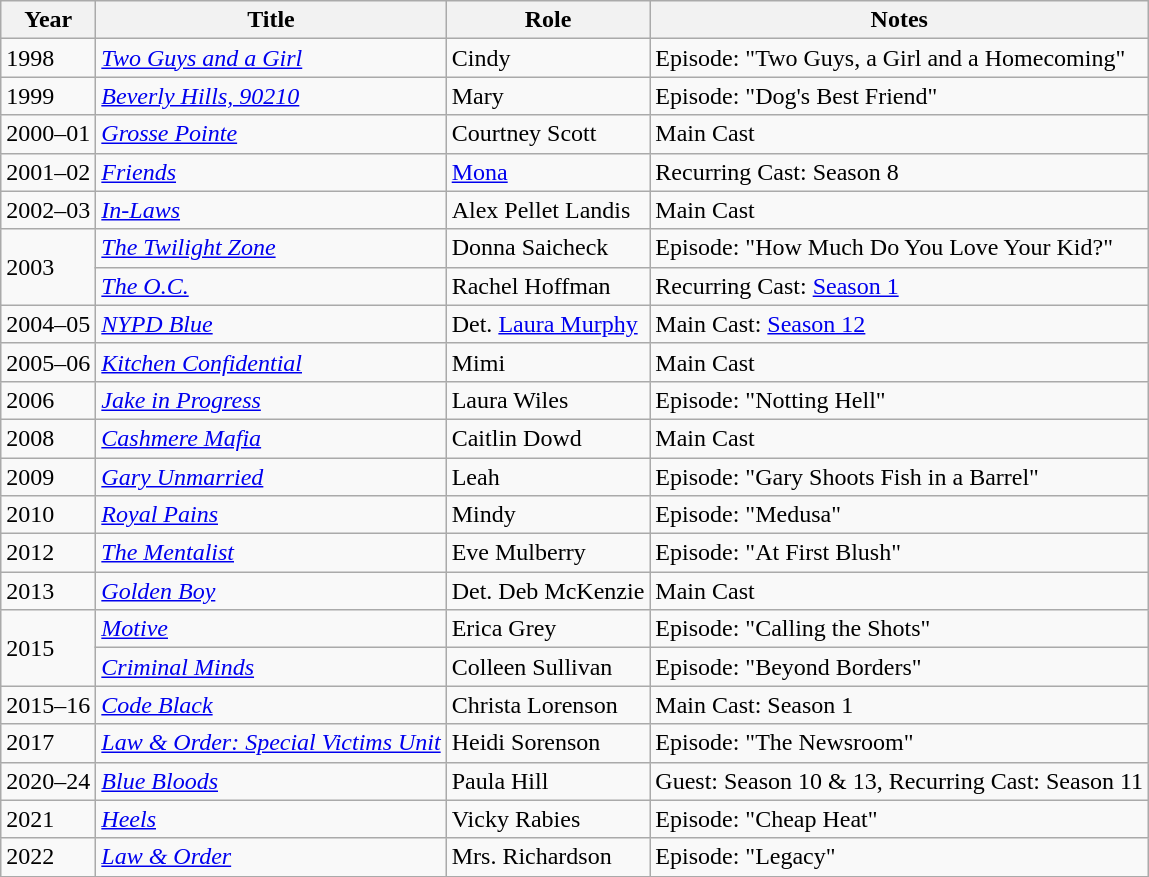<table class="wikitable sortable">
<tr>
<th>Year</th>
<th>Title</th>
<th>Role</th>
<th>Notes</th>
</tr>
<tr>
<td>1998</td>
<td><em><a href='#'>Two Guys and a Girl</a></em></td>
<td>Cindy</td>
<td>Episode: "Two Guys, a Girl and a Homecoming"</td>
</tr>
<tr>
<td>1999</td>
<td><em><a href='#'>Beverly Hills, 90210</a></em></td>
<td>Mary</td>
<td>Episode: "Dog's Best Friend"</td>
</tr>
<tr>
<td>2000–01</td>
<td><em><a href='#'>Grosse Pointe</a></em></td>
<td>Courtney Scott</td>
<td>Main Cast</td>
</tr>
<tr>
<td>2001–02</td>
<td><em><a href='#'>Friends</a></em></td>
<td><a href='#'>Mona</a></td>
<td>Recurring Cast: Season 8</td>
</tr>
<tr>
<td>2002–03</td>
<td><em><a href='#'>In-Laws</a></em></td>
<td>Alex Pellet Landis</td>
<td>Main Cast</td>
</tr>
<tr>
<td rowspan=2>2003</td>
<td><em><a href='#'>The Twilight Zone</a></em></td>
<td>Donna Saicheck</td>
<td>Episode: "How Much Do You Love Your Kid?"</td>
</tr>
<tr>
<td><em><a href='#'>The O.C.</a></em></td>
<td>Rachel Hoffman</td>
<td>Recurring Cast: <a href='#'>Season 1</a></td>
</tr>
<tr>
<td>2004–05</td>
<td><em><a href='#'>NYPD Blue</a></em></td>
<td>Det. <a href='#'>Laura Murphy</a></td>
<td>Main Cast: <a href='#'>Season 12</a></td>
</tr>
<tr>
<td>2005–06</td>
<td><em><a href='#'>Kitchen Confidential</a></em></td>
<td>Mimi</td>
<td>Main Cast</td>
</tr>
<tr>
<td>2006</td>
<td><em><a href='#'>Jake in Progress</a></em></td>
<td>Laura Wiles</td>
<td>Episode: "Notting Hell"</td>
</tr>
<tr>
<td>2008</td>
<td><em><a href='#'>Cashmere Mafia</a></em></td>
<td>Caitlin Dowd</td>
<td>Main Cast</td>
</tr>
<tr>
<td>2009</td>
<td><em><a href='#'>Gary Unmarried</a></em></td>
<td>Leah</td>
<td>Episode: "Gary Shoots Fish in a Barrel"</td>
</tr>
<tr>
<td>2010</td>
<td><em><a href='#'>Royal Pains</a></em></td>
<td>Mindy</td>
<td>Episode: "Medusa"</td>
</tr>
<tr>
<td>2012</td>
<td><em><a href='#'>The Mentalist</a></em></td>
<td>Eve Mulberry</td>
<td>Episode: "At First Blush"</td>
</tr>
<tr>
<td>2013</td>
<td><em><a href='#'>Golden Boy</a></em></td>
<td>Det. Deb McKenzie</td>
<td>Main Cast</td>
</tr>
<tr>
<td rowspan=2>2015</td>
<td><em><a href='#'>Motive</a></em></td>
<td>Erica Grey</td>
<td>Episode: "Calling the Shots"</td>
</tr>
<tr>
<td><em><a href='#'>Criminal Minds</a></em></td>
<td>Colleen Sullivan</td>
<td>Episode: "Beyond Borders"</td>
</tr>
<tr>
<td>2015–16</td>
<td><em><a href='#'>Code Black</a></em></td>
<td>Christa Lorenson</td>
<td>Main Cast: Season 1</td>
</tr>
<tr>
<td>2017</td>
<td><em><a href='#'>Law & Order: Special Victims Unit</a></em></td>
<td>Heidi Sorenson</td>
<td>Episode: "The Newsroom"</td>
</tr>
<tr>
<td>2020–24</td>
<td><em><a href='#'>Blue Bloods</a></em></td>
<td>Paula Hill</td>
<td>Guest: Season 10 & 13, Recurring Cast: Season 11</td>
</tr>
<tr>
<td>2021</td>
<td><em><a href='#'>Heels</a></em></td>
<td>Vicky Rabies</td>
<td>Episode: "Cheap Heat"</td>
</tr>
<tr>
<td>2022</td>
<td><em><a href='#'>Law & Order</a></em></td>
<td>Mrs. Richardson</td>
<td>Episode: "Legacy"</td>
</tr>
</table>
